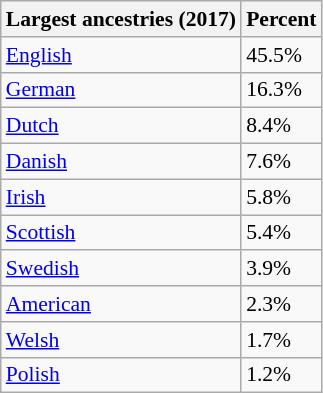<table class="wikitable sortable collapsible" style="font-size: 90%;">
<tr>
<th>Largest ancestries (2017)</th>
<th>Percent</th>
</tr>
<tr>
<td><a href='#'>English</a></td>
<td>45.5%</td>
</tr>
<tr>
<td><a href='#'>German</a></td>
<td>16.3%</td>
</tr>
<tr>
<td><a href='#'>Dutch</a></td>
<td>8.4%</td>
</tr>
<tr>
<td><a href='#'>Danish</a></td>
<td>7.6%</td>
</tr>
<tr>
<td><a href='#'>Irish</a></td>
<td>5.8%</td>
</tr>
<tr>
<td><a href='#'>Scottish</a></td>
<td>5.4%</td>
</tr>
<tr>
<td><a href='#'>Swedish</a></td>
<td>3.9%</td>
</tr>
<tr>
<td><a href='#'>American</a></td>
<td>2.3%</td>
</tr>
<tr>
<td><a href='#'>Welsh</a></td>
<td>1.7%</td>
</tr>
<tr>
<td><a href='#'>Polish</a></td>
<td>1.2%</td>
</tr>
</table>
